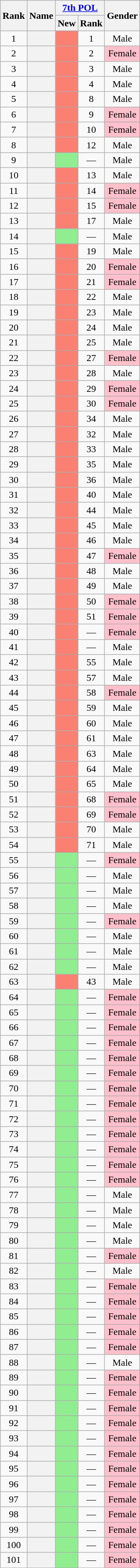<table class="wikitable sortable" style=text-align:center>
<tr>
<th Rowspan="2" scope="col">Rank</th>
<th Rowspan="2" scope="col">Name</th>
<th colspan="2" unsortable><a href='#'>7th POL</a></th>
<th Rowspan="2" scope="col">Gender</th>
</tr>
<tr>
<th>New</th>
<th>Rank</th>
</tr>
<tr>
<td>1</td>
<th scope="row" style="font-weight:normal;"></th>
<td bgcolor = Salmon></td>
<td>1</td>
<td>Male</td>
</tr>
<tr>
<td>2</td>
<th scope="row" style="font-weight:normal;"></th>
<td bgcolor = Salmon></td>
<td>2</td>
<td bgcolor = Pink>Female</td>
</tr>
<tr>
<td>3</td>
<th scope="row" style="font-weight:normal;"></th>
<td bgcolor = Salmon></td>
<td>3</td>
<td>Male</td>
</tr>
<tr>
<td>4</td>
<th scope="row" style="font-weight:normal;"></th>
<td bgcolor = Salmon></td>
<td>4</td>
<td>Male</td>
</tr>
<tr>
<td>5</td>
<th scope="row" style="font-weight:normal;"></th>
<td bgcolor = Salmon></td>
<td>8</td>
<td>Male</td>
</tr>
<tr>
<td>6</td>
<th scope="row" style="font-weight:normal;"></th>
<td bgcolor = Salmon></td>
<td>9</td>
<td bgcolor = Pink>Female</td>
</tr>
<tr>
<td>7</td>
<th scope="row" style="font-weight:normal;"></th>
<td bgcolor = Salmon></td>
<td>10</td>
<td bgcolor = Pink>Female</td>
</tr>
<tr>
<td>8</td>
<th scope="row" style="font-weight:normal;"></th>
<td bgcolor = Salmon></td>
<td>12</td>
<td>Male</td>
</tr>
<tr>
<td>9</td>
<th scope="row" style="font-weight:normal;"></th>
<td bgcolor = LightGreen></td>
<td data-sort-value="100">—</td>
<td>Male</td>
</tr>
<tr>
<td>10</td>
<th scope="row" style="font-weight:normal;"></th>
<td bgcolor = Salmon></td>
<td>13</td>
<td>Male</td>
</tr>
<tr>
<td>11</td>
<th scope="row" style="font-weight:normal;"></th>
<td bgcolor = Salmon></td>
<td>14</td>
<td bgcolor = Pink>Female</td>
</tr>
<tr>
<td>12</td>
<th scope="row" style="font-weight:normal;"></th>
<td bgcolor = Salmon></td>
<td>15</td>
<td bgcolor = Pink>Female</td>
</tr>
<tr>
<td>13</td>
<th scope="row" style="font-weight:normal;"></th>
<td bgcolor = Salmon></td>
<td>17</td>
<td>Male</td>
</tr>
<tr>
<td>14</td>
<th scope="row" style="font-weight:normal;"></th>
<td bgcolor = LightGreen></td>
<td data-sort-value="100">—</td>
<td>Male</td>
</tr>
<tr>
<td>15</td>
<th scope="row" style="font-weight:normal;"></th>
<td bgcolor = Salmon></td>
<td>19</td>
<td>Male</td>
</tr>
<tr>
<td>16</td>
<th scope="row" style="font-weight:normal;"></th>
<td bgcolor = Salmon></td>
<td>20</td>
<td bgcolor = Pink>Female</td>
</tr>
<tr>
<td>17</td>
<th scope="row" style="font-weight:normal;"></th>
<td bgcolor = Salmon></td>
<td>21</td>
<td bgcolor = Pink>Female</td>
</tr>
<tr>
<td>18</td>
<th scope="row" style="font-weight:normal;"></th>
<td bgcolor = Salmon></td>
<td>22</td>
<td>Male</td>
</tr>
<tr>
<td>19</td>
<th scope="row" style="font-weight:normal;"></th>
<td bgcolor = Salmon></td>
<td>23</td>
<td>Male</td>
</tr>
<tr>
<td>20</td>
<th scope="row" style="font-weight:normal;"></th>
<td bgcolor = Salmon></td>
<td>24</td>
<td>Male</td>
</tr>
<tr>
<td>21</td>
<th scope="row" style="font-weight:normal;"></th>
<td bgcolor = Salmon></td>
<td>25</td>
<td>Male</td>
</tr>
<tr>
<td>22</td>
<th scope="row" style="font-weight:normal;"></th>
<td bgcolor = Salmon></td>
<td>27</td>
<td bgcolor = Pink>Female</td>
</tr>
<tr>
<td>23</td>
<th scope="row" style="font-weight:normal;"></th>
<td bgcolor = Salmon></td>
<td>28</td>
<td>Male</td>
</tr>
<tr>
<td>24</td>
<th scope="row" style="font-weight:normal;"></th>
<td bgcolor = Salmon></td>
<td>29</td>
<td bgcolor = Pink>Female</td>
</tr>
<tr>
<td>25</td>
<th scope="row" style="font-weight:normal;"></th>
<td bgcolor = Salmon></td>
<td>30</td>
<td bgcolor = Pink>Female</td>
</tr>
<tr>
<td>26</td>
<th scope="row" style="font-weight:normal;"></th>
<td bgcolor = Salmon></td>
<td>34</td>
<td>Male</td>
</tr>
<tr>
<td>27</td>
<th scope="row" style="font-weight:normal;"></th>
<td bgcolor = Salmon></td>
<td>32</td>
<td>Male</td>
</tr>
<tr>
<td>28</td>
<th scope="row" style="font-weight:normal;"></th>
<td bgcolor = Salmon></td>
<td>33</td>
<td>Male</td>
</tr>
<tr>
<td>29</td>
<th scope="row" style="font-weight:normal;"></th>
<td bgcolor = Salmon></td>
<td>35</td>
<td>Male</td>
</tr>
<tr>
<td>30</td>
<th scope="row" style="font-weight:normal;"></th>
<td bgcolor = Salmon></td>
<td>36</td>
<td>Male</td>
</tr>
<tr>
<td>31</td>
<th scope="row" style="font-weight:normal;"></th>
<td bgcolor = Salmon></td>
<td>40</td>
<td>Male</td>
</tr>
<tr>
<td>32</td>
<th scope="row" style="font-weight:normal;"></th>
<td bgcolor = Salmon></td>
<td>44</td>
<td>Male</td>
</tr>
<tr>
<td>33</td>
<th scope="row" style="font-weight:normal;"></th>
<td bgcolor = Salmon></td>
<td>45</td>
<td>Male</td>
</tr>
<tr>
<td>34</td>
<th scope="row" style="font-weight:normal;"></th>
<td bgcolor = Salmon></td>
<td>46</td>
<td>Male</td>
</tr>
<tr>
<td>35</td>
<th scope="row" style="font-weight:normal;"></th>
<td bgcolor = Salmon></td>
<td>47</td>
<td bgcolor = Pink>Female</td>
</tr>
<tr>
<td>36</td>
<th scope="row" style="font-weight:normal;"></th>
<td bgcolor = Salmon></td>
<td>48</td>
<td>Male</td>
</tr>
<tr>
<td>37</td>
<th scope="row" style="font-weight:normal;"></th>
<td bgcolor = Salmon></td>
<td>49</td>
<td>Male</td>
</tr>
<tr>
<td>38</td>
<th scope="row" style="font-weight:normal;"></th>
<td bgcolor = Salmon></td>
<td>50</td>
<td bgcolor = Pink>Female</td>
</tr>
<tr>
<td>39</td>
<th scope="row" style="font-weight:normal;"></th>
<td bgcolor = Salmon></td>
<td>51</td>
<td bgcolor = Pink>Female</td>
</tr>
<tr>
<td>40</td>
<th scope="row" style="font-weight:normal;"></th>
<td bgcolor = Salmon></td>
<td data-sort-value="100">—</td>
<td bgcolor = Pink>Female</td>
</tr>
<tr>
<td>41</td>
<th scope="row" style="font-weight:normal;"></th>
<td bgcolor = Salmon></td>
<td data-sort-value="100">—</td>
<td>Male</td>
</tr>
<tr>
<td>42</td>
<th scope="row" style="font-weight:normal;"></th>
<td bgcolor = Salmon></td>
<td>55</td>
<td>Male</td>
</tr>
<tr>
<td>43</td>
<th scope="row" style="font-weight:normal;"></th>
<td bgcolor = Salmon></td>
<td>57</td>
<td>Male</td>
</tr>
<tr>
<td>44</td>
<th scope="row" style="font-weight:normal;"></th>
<td bgcolor = Salmon></td>
<td>58</td>
<td bgcolor = Pink>Female</td>
</tr>
<tr>
<td>45</td>
<th scope="row" style="font-weight:normal;"></th>
<td bgcolor = Salmon></td>
<td>59</td>
<td>Male</td>
</tr>
<tr>
<td>46</td>
<th scope="row" style="font-weight:normal;"></th>
<td bgcolor = Salmon></td>
<td>60</td>
<td>Male</td>
</tr>
<tr>
<td>47</td>
<th scope="row" style="font-weight:normal;"></th>
<td bgcolor = Salmon></td>
<td>61</td>
<td>Male</td>
</tr>
<tr>
<td>48</td>
<th scope="row" style="font-weight:normal;"></th>
<td bgcolor = Salmon></td>
<td>63</td>
<td>Male</td>
</tr>
<tr>
<td>49</td>
<th scope="row" style="font-weight:normal;"></th>
<td bgcolor = Salmon></td>
<td>64</td>
<td>Male</td>
</tr>
<tr>
<td>50</td>
<th scope="row" style="font-weight:normal;"></th>
<td bgcolor = Salmon></td>
<td>65</td>
<td>Male</td>
</tr>
<tr>
<td>51</td>
<th scope="row" style="font-weight:normal;"></th>
<td bgcolor = Salmon></td>
<td>68</td>
<td bgcolor = Pink>Female</td>
</tr>
<tr>
<td>52</td>
<th scope="row" style="font-weight:normal;"></th>
<td bgcolor = Salmon></td>
<td>69</td>
<td bgcolor = Pink>Female</td>
</tr>
<tr>
<td>53</td>
<th scope="row" style="font-weight:normal;"></th>
<td bgcolor = Salmon></td>
<td>70</td>
<td>Male</td>
</tr>
<tr>
<td>54</td>
<th scope="row" style="font-weight:normal;"></th>
<td bgcolor = Salmon></td>
<td>71</td>
<td>Male</td>
</tr>
<tr>
<td>55</td>
<th scope="row" style="font-weight:normal;"></th>
<td bgcolor = LightGreen></td>
<td data-sort-value="100">—</td>
<td bgcolor = Pink>Female</td>
</tr>
<tr>
<td>56</td>
<th scope="row" style="font-weight:normal;"></th>
<td bgcolor = LightGreen></td>
<td data-sort-value="100">—</td>
<td>Male</td>
</tr>
<tr>
<td>57</td>
<th scope="row" style="font-weight:normal;"></th>
<td bgcolor = LightGreen></td>
<td data-sort-value="100">—</td>
<td>Male</td>
</tr>
<tr>
<td>58</td>
<th scope="row" style="font-weight:normal;"></th>
<td bgcolor = LightGreen></td>
<td data-sort-value="100">—</td>
<td>Male</td>
</tr>
<tr>
<td>59</td>
<th scope="row" style="font-weight:normal;"></th>
<td bgcolor = LightGreen></td>
<td data-sort-value="100">—</td>
<td bgcolor = Pink>Female</td>
</tr>
<tr>
<td>60</td>
<th scope="row" style="font-weight:normal;"></th>
<td bgcolor = LightGreen></td>
<td data-sort-value="100">—</td>
<td>Male</td>
</tr>
<tr>
<td>61</td>
<th scope="row" style="font-weight:normal;"></th>
<td bgcolor = LightGreen></td>
<td data-sort-value="100">—</td>
<td>Male</td>
</tr>
<tr>
<td>62</td>
<th scope="row" style="font-weight:normal;"></th>
<td bgcolor = LightGreen></td>
<td data-sort-value="100">—</td>
<td>Male</td>
</tr>
<tr>
<td>63</td>
<th scope="row" style="font-weight:normal;"></th>
<td bgcolor = Salmon></td>
<td>43</td>
<td>Male</td>
</tr>
<tr>
<td>64</td>
<th scope="row" style="font-weight:normal;"></th>
<td bgcolor = LightGreen></td>
<td data-sort-value="100">—</td>
<td bgcolor = Pink>Female</td>
</tr>
<tr>
<td>65</td>
<th scope="row" style="font-weight:normal;"></th>
<td bgcolor = LightGreen></td>
<td data-sort-value="100">—</td>
<td bgcolor = Pink>Female</td>
</tr>
<tr>
<td>66</td>
<th scope="row" style="font-weight:normal;"></th>
<td bgcolor = LightGreen></td>
<td data-sort-value="100">—</td>
<td bgcolor = Pink>Female</td>
</tr>
<tr>
<td>67</td>
<th scope="row" style="font-weight:normal;"></th>
<td bgcolor = LightGreen></td>
<td data-sort-value="100">—</td>
<td bgcolor = Pink>Female</td>
</tr>
<tr>
<td>68</td>
<th scope="row" style="font-weight:normal;"></th>
<td bgcolor = LightGreen></td>
<td data-sort-value="100">—</td>
<td bgcolor = Pink>Female</td>
</tr>
<tr>
<td>69</td>
<th scope="row" style="font-weight:normal;"></th>
<td bgcolor = LightGreen></td>
<td data-sort-value="100">—</td>
<td bgcolor = Pink>Female</td>
</tr>
<tr>
<td>70</td>
<th scope="row" style="font-weight:normal;"></th>
<td bgcolor = LightGreen></td>
<td data-sort-value="100">—</td>
<td bgcolor = Pink>Female</td>
</tr>
<tr>
<td>71</td>
<th scope="row" style="font-weight:normal;"></th>
<td bgcolor = LightGreen></td>
<td data-sort-value="100">—</td>
<td bgcolor = Pink>Female</td>
</tr>
<tr>
<td>72</td>
<th scope="row" style="font-weight:normal;"></th>
<td bgcolor = LightGreen></td>
<td data-sort-value="100">—</td>
<td bgcolor = Pink>Female</td>
</tr>
<tr>
<td>73</td>
<th scope="row" style="font-weight:normal;"></th>
<td bgcolor = LightGreen></td>
<td data-sort-value="100">—</td>
<td bgcolor = Pink>Female</td>
</tr>
<tr>
<td>74</td>
<th scope="row" style="font-weight:normal;"></th>
<td bgcolor = LightGreen></td>
<td data-sort-value="100">—</td>
<td bgcolor = Pink>Female</td>
</tr>
<tr>
<td>75</td>
<th scope="row" style="font-weight:normal;"></th>
<td bgcolor = LightGreen></td>
<td data-sort-value="100">—</td>
<td bgcolor = Pink>Female</td>
</tr>
<tr>
<td>76</td>
<th scope="row" style="font-weight:normal;"></th>
<td bgcolor = LightGreen></td>
<td data-sort-value="100">—</td>
<td bgcolor = Pink>Female</td>
</tr>
<tr>
<td>77</td>
<th scope="row" style="font-weight:normal;"></th>
<td bgcolor = LightGreen></td>
<td data-sort-value="100">—</td>
<td>Male</td>
</tr>
<tr>
<td>78</td>
<th scope="row" style="font-weight:normal;"></th>
<td bgcolor = LightGreen></td>
<td data-sort-value="100">—</td>
<td>Male</td>
</tr>
<tr>
<td>79</td>
<th scope="row" style="font-weight:normal;"></th>
<td bgcolor = LightGreen></td>
<td data-sort-value="100">—</td>
<td>Male</td>
</tr>
<tr>
<td>80</td>
<th scope="row" style="font-weight:normal;"></th>
<td bgcolor = LightGreen></td>
<td data-sort-value="100">—</td>
<td>Male</td>
</tr>
<tr>
<td>81</td>
<th scope="row" style="font-weight:normal;"></th>
<td bgcolor = LightGreen></td>
<td data-sort-value="100">—</td>
<td bgcolor = Pink>Female</td>
</tr>
<tr>
<td>82</td>
<th scope="row" style="font-weight:normal;"></th>
<td bgcolor = LightGreen></td>
<td data-sort-value="100">—</td>
<td>Male</td>
</tr>
<tr>
<td>83</td>
<th scope="row" style="font-weight:normal;"></th>
<td bgcolor = LightGreen></td>
<td data-sort-value="100">—</td>
<td bgcolor = Pink>Female</td>
</tr>
<tr>
<td>84</td>
<th scope="row" style="font-weight:normal;"></th>
<td bgcolor = LightGreen></td>
<td data-sort-value="100">—</td>
<td bgcolor = Pink>Female</td>
</tr>
<tr>
<td>85</td>
<th scope="row" style="font-weight:normal;"></th>
<td bgcolor = LightGreen></td>
<td data-sort-value="100">—</td>
<td bgcolor = Pink>Female</td>
</tr>
<tr>
<td>86</td>
<th scope="row" style="font-weight:normal;"></th>
<td bgcolor = LightGreen></td>
<td data-sort-value="100">—</td>
<td bgcolor = Pink>Female</td>
</tr>
<tr>
<td>87</td>
<th scope="row" style="font-weight:normal;"></th>
<td bgcolor = LightGreen></td>
<td data-sort-value="100">—</td>
<td bgcolor = Pink>Female</td>
</tr>
<tr>
<td>88</td>
<th scope="row" style="font-weight:normal;"></th>
<td bgcolor = LightGreen></td>
<td data-sort-value="100">—</td>
<td>Male</td>
</tr>
<tr>
<td>89</td>
<th scope="row" style="font-weight:normal;"></th>
<td bgcolor = LightGreen></td>
<td data-sort-value="100">—</td>
<td bgcolor = Pink>Female</td>
</tr>
<tr>
<td>90</td>
<th scope="row" style="font-weight:normal;"></th>
<td bgcolor = LightGreen></td>
<td data-sort-value="100">—</td>
<td bgcolor = Pink>Female</td>
</tr>
<tr>
<td>91</td>
<th scope="row" style="font-weight:normal;"></th>
<td bgcolor = LightGreen></td>
<td data-sort-value="100">—</td>
<td bgcolor = Pink>Female</td>
</tr>
<tr>
<td>92</td>
<th scope="row" style="font-weight:normal;"></th>
<td bgcolor = LightGreen></td>
<td data-sort-value="100">—</td>
<td bgcolor = Pink>Female</td>
</tr>
<tr>
<td>93</td>
<th scope="row" style="font-weight:normal;"></th>
<td bgcolor = LightGreen></td>
<td data-sort-value="100">—</td>
<td bgcolor = Pink>Female</td>
</tr>
<tr>
<td>94</td>
<th scope="row" style="font-weight:normal;"></th>
<td bgcolor = LightGreen></td>
<td data-sort-value="100">—</td>
<td bgcolor = Pink>Female</td>
</tr>
<tr>
<td>95</td>
<th scope="row" style="font-weight:normal;"></th>
<td bgcolor = LightGreen></td>
<td data-sort-value="100">—</td>
<td bgcolor = Pink>Female</td>
</tr>
<tr>
<td>96</td>
<th scope="row" style="font-weight:normal;"></th>
<td bgcolor = LightGreen></td>
<td data-sort-value="100">—</td>
<td bgcolor = Pink>Female</td>
</tr>
<tr>
<td>97</td>
<th scope="row" style="font-weight:normal;"></th>
<td bgcolor = LightGreen></td>
<td data-sort-value="100">—</td>
<td bgcolor = Pink>Female</td>
</tr>
<tr>
<td>98</td>
<th scope="row" style="font-weight:normal;"></th>
<td bgcolor = LightGreen></td>
<td data-sort-value="100">—</td>
<td bgcolor = Pink>Female</td>
</tr>
<tr>
<td>99</td>
<th scope="row" style="font-weight:normal;"></th>
<td bgcolor = LightGreen></td>
<td data-sort-value="100">—</td>
<td bgcolor = Pink>Female</td>
</tr>
<tr>
<td>100</td>
<th scope="row" style="font-weight:normal;"></th>
<td bgcolor = LightGreen></td>
<td data-sort-value="100">—</td>
<td bgcolor = Pink>Female</td>
</tr>
<tr>
<td>101</td>
<th scope="row" style="font-weight:normal;"></th>
<td bgcolor = LightGreen></td>
<td data-sort-value="100">—</td>
<td bgcolor = Pink>Female</td>
</tr>
</table>
